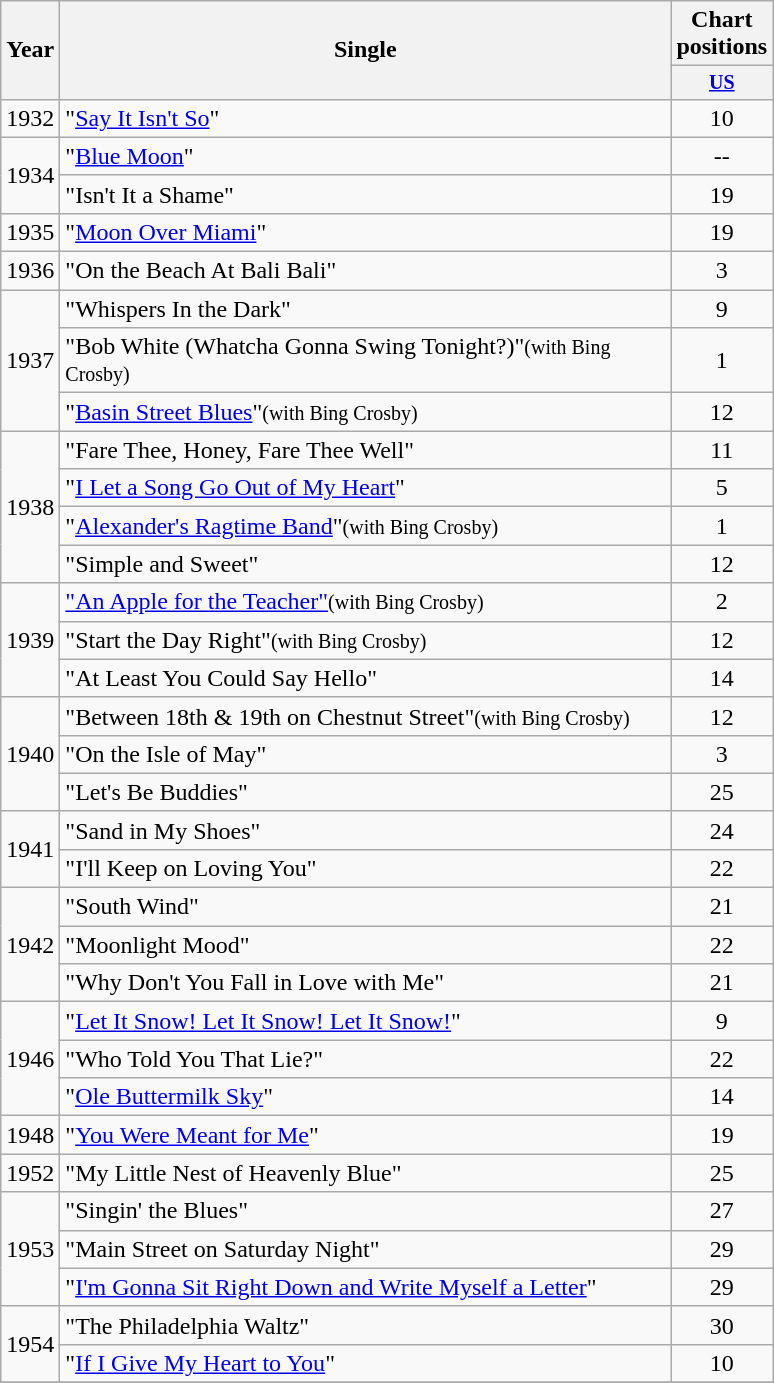<table class="wikitable" style="text-align:center;">
<tr>
<th rowspan="2">Year</th>
<th width="400" rowspan="2">Single</th>
<th colspan="1">Chart positions</th>
</tr>
<tr style="font-size:smaller;">
<th width="40"><a href='#'>US</a></th>
</tr>
<tr>
<td>1932</td>
<td align="left">"<a href='#'>Say It Isn't So</a>"</td>
<td>10</td>
</tr>
<tr>
<td rowspan="2">1934</td>
<td align="left">"<a href='#'>Blue Moon</a>"</td>
<td>--</td>
</tr>
<tr>
<td align="left">"Isn't It a Shame"</td>
<td>19</td>
</tr>
<tr>
<td>1935</td>
<td align="left">"<a href='#'>Moon Over Miami</a>"</td>
<td>19</td>
</tr>
<tr>
<td>1936</td>
<td align="left">"On the Beach At Bali Bali"</td>
<td>3</td>
</tr>
<tr>
<td rowspan="3">1937</td>
<td align="left">"Whispers In the Dark"</td>
<td>9</td>
</tr>
<tr>
<td align="left">"Bob White (Whatcha Gonna Swing Tonight?)"<small>(with Bing Crosby)</small></td>
<td>1</td>
</tr>
<tr>
<td align="left">"<a href='#'>Basin Street Blues</a>"<small>(with Bing Crosby)</small></td>
<td>12</td>
</tr>
<tr>
<td rowspan="4">1938</td>
<td align="left">"Fare Thee, Honey, Fare Thee Well"</td>
<td>11</td>
</tr>
<tr>
<td align="left">"<a href='#'>I Let a Song Go Out of My Heart</a>"</td>
<td>5</td>
</tr>
<tr>
<td align="left">"<a href='#'>Alexander's Ragtime Band</a>"<small>(with Bing Crosby)</small></td>
<td>1</td>
</tr>
<tr>
<td align="left">"Simple and Sweet"</td>
<td>12</td>
</tr>
<tr>
<td rowspan="3">1939</td>
<td align="left"><a href='#'>"An Apple for the Teacher"</a><small>(with Bing Crosby)</small></td>
<td>2</td>
</tr>
<tr>
<td align="left">"Start the Day Right"<small>(with Bing Crosby)</small></td>
<td>12</td>
</tr>
<tr>
<td align="left">"At Least You Could Say Hello"</td>
<td>14</td>
</tr>
<tr>
<td rowspan="3">1940</td>
<td align="left">"Between 18th & 19th on Chestnut Street"<small>(with Bing Crosby)</small></td>
<td>12</td>
</tr>
<tr>
<td align="left">"On the Isle of May"</td>
<td>3</td>
</tr>
<tr>
<td align="left">"Let's Be Buddies"</td>
<td>25</td>
</tr>
<tr>
<td rowspan="2">1941</td>
<td align="left">"Sand in My Shoes"</td>
<td>24</td>
</tr>
<tr>
<td align="left">"I'll Keep on Loving You"</td>
<td>22</td>
</tr>
<tr>
<td rowspan="3">1942</td>
<td align="left">"South Wind"</td>
<td>21</td>
</tr>
<tr>
<td align="left">"Moonlight Mood"</td>
<td>22</td>
</tr>
<tr>
<td align="left">"Why Don't You Fall in Love with Me"</td>
<td>21</td>
</tr>
<tr>
<td rowspan="3">1946</td>
<td align="left">"<a href='#'>Let It Snow! Let It Snow! Let It Snow!</a>"</td>
<td>9</td>
</tr>
<tr>
<td align="left">"Who Told You That Lie?"</td>
<td>22</td>
</tr>
<tr>
<td align="left">"<a href='#'>Ole Buttermilk Sky</a>"</td>
<td>14</td>
</tr>
<tr>
<td>1948</td>
<td align="left">"<a href='#'>You Were Meant for Me</a>"</td>
<td>19</td>
</tr>
<tr>
<td>1952</td>
<td align="left">"My Little Nest of Heavenly Blue"</td>
<td>25</td>
</tr>
<tr>
<td rowspan="3">1953</td>
<td align="left">"Singin' the Blues"</td>
<td>27</td>
</tr>
<tr>
<td align="left">"Main Street on Saturday Night"</td>
<td>29</td>
</tr>
<tr>
<td align="left">"<a href='#'>I'm Gonna Sit Right Down and Write Myself a Letter</a>"</td>
<td>29</td>
</tr>
<tr>
<td rowspan="2">1954</td>
<td align="left">"The Philadelphia Waltz"</td>
<td>30</td>
</tr>
<tr>
<td align="left">"<a href='#'>If I Give My Heart to You</a>"</td>
<td>10</td>
</tr>
<tr>
</tr>
</table>
